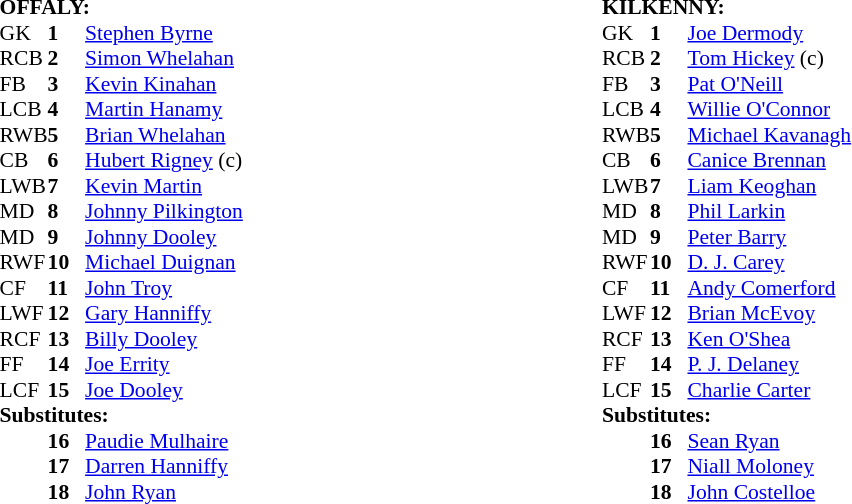<table width="100%">
<tr>
<td valign="top" width="50%"><br><table style="font-size: 90%" cellspacing="0" cellpadding="0" align=center>
<tr>
<td colspan="4"><strong>OFFALY:</strong></td>
</tr>
<tr>
<th width="25"></th>
<th width="25"></th>
</tr>
<tr>
<td>GK</td>
<td><strong>1</strong></td>
<td><a href='#'>Stephen Byrne</a></td>
</tr>
<tr>
<td>RCB</td>
<td><strong>2</strong></td>
<td><a href='#'>Simon Whelahan</a></td>
</tr>
<tr>
<td>FB</td>
<td><strong>3</strong></td>
<td><a href='#'>Kevin Kinahan</a></td>
</tr>
<tr>
<td>LCB</td>
<td><strong>4</strong></td>
<td><a href='#'>Martin Hanamy</a></td>
</tr>
<tr>
<td>RWB</td>
<td><strong>5</strong></td>
<td><a href='#'>Brian Whelahan</a></td>
</tr>
<tr>
<td>CB</td>
<td><strong>6</strong></td>
<td><a href='#'>Hubert Rigney</a> (c)</td>
</tr>
<tr>
<td>LWB</td>
<td><strong>7</strong></td>
<td><a href='#'>Kevin Martin</a></td>
</tr>
<tr>
<td>MD</td>
<td><strong>8</strong></td>
<td><a href='#'>Johnny Pilkington</a></td>
</tr>
<tr>
<td>MD</td>
<td><strong>9</strong></td>
<td><a href='#'>Johnny Dooley</a></td>
</tr>
<tr>
<td>RWF</td>
<td><strong>10</strong></td>
<td><a href='#'>Michael Duignan</a></td>
</tr>
<tr>
<td>CF</td>
<td><strong>11</strong></td>
<td><a href='#'>John Troy</a></td>
</tr>
<tr>
<td>LWF</td>
<td><strong>12</strong></td>
<td><a href='#'>Gary Hanniffy</a></td>
</tr>
<tr>
<td>RCF</td>
<td><strong>13</strong></td>
<td><a href='#'>Billy Dooley</a></td>
</tr>
<tr>
<td>FF</td>
<td><strong>14</strong></td>
<td><a href='#'>Joe Errity</a></td>
</tr>
<tr>
<td>LCF</td>
<td><strong>15</strong></td>
<td><a href='#'>Joe Dooley</a></td>
</tr>
<tr>
<td colspan=4><strong>Substitutes:</strong></td>
</tr>
<tr>
<td></td>
<td><strong>16</strong></td>
<td><a href='#'>Paudie Mulhaire</a></td>
</tr>
<tr>
<td></td>
<td><strong>17</strong></td>
<td><a href='#'>Darren Hanniffy</a></td>
</tr>
<tr>
<td></td>
<td><strong>18</strong></td>
<td><a href='#'>John Ryan</a></td>
</tr>
</table>
</td>
<td valign="top"></td>
<td valign="top" width="50%"><br><table style="font-size: 90%" cellspacing="0" cellpadding="0">
<tr>
<td colspan="4"><strong>KILKENNY:</strong></td>
</tr>
<tr>
<th width="25"></th>
<th width="25"></th>
</tr>
<tr>
<td>GK</td>
<td><strong>1</strong></td>
<td><a href='#'>Joe Dermody</a></td>
</tr>
<tr>
<td>RCB</td>
<td><strong>2</strong></td>
<td><a href='#'>Tom Hickey</a> (c)</td>
</tr>
<tr>
<td>FB</td>
<td><strong>3</strong></td>
<td><a href='#'>Pat O'Neill</a></td>
</tr>
<tr>
<td>LCB</td>
<td><strong>4</strong></td>
<td><a href='#'>Willie O'Connor</a></td>
</tr>
<tr>
<td>RWB</td>
<td><strong>5</strong></td>
<td><a href='#'>Michael Kavanagh</a></td>
</tr>
<tr>
<td>CB</td>
<td><strong>6</strong></td>
<td><a href='#'>Canice Brennan</a></td>
</tr>
<tr>
<td>LWB</td>
<td><strong>7</strong></td>
<td><a href='#'>Liam Keoghan</a></td>
</tr>
<tr>
<td>MD</td>
<td><strong>8</strong></td>
<td><a href='#'>Phil Larkin</a></td>
</tr>
<tr>
<td>MD</td>
<td><strong>9</strong></td>
<td><a href='#'>Peter Barry</a></td>
</tr>
<tr>
<td>RWF</td>
<td><strong>10</strong></td>
<td><a href='#'>D. J. Carey</a></td>
</tr>
<tr>
<td>CF</td>
<td><strong>11</strong></td>
<td><a href='#'>Andy Comerford</a></td>
</tr>
<tr>
<td>LWF</td>
<td><strong>12</strong></td>
<td><a href='#'>Brian McEvoy</a></td>
</tr>
<tr>
<td>RCF</td>
<td><strong>13</strong></td>
<td><a href='#'>Ken O'Shea</a></td>
</tr>
<tr>
<td>FF</td>
<td><strong>14</strong></td>
<td><a href='#'>P. J. Delaney</a></td>
</tr>
<tr>
<td>LCF</td>
<td><strong>15</strong></td>
<td><a href='#'>Charlie Carter</a></td>
</tr>
<tr>
<td colspan=4><strong>Substitutes:</strong></td>
</tr>
<tr>
<td></td>
<td><strong>16</strong></td>
<td><a href='#'>Sean Ryan</a></td>
</tr>
<tr>
<td></td>
<td><strong>17</strong></td>
<td><a href='#'>Niall Moloney</a></td>
</tr>
<tr>
<td></td>
<td><strong>18</strong></td>
<td><a href='#'>John Costelloe</a></td>
</tr>
</table>
</td>
</tr>
</table>
